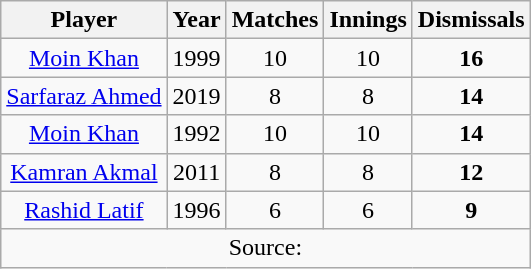<table class="wikitable sortable" style="text-align:center">
<tr>
<th scope="col">Player</th>
<th scope="col">Year</th>
<th scope="col">Matches</th>
<th scope="col">Innings</th>
<th scope="col">Dismissals</th>
</tr>
<tr>
<td><a href='#'>Moin Khan</a></td>
<td>1999</td>
<td>10</td>
<td>10</td>
<td><strong>16</strong></td>
</tr>
<tr>
<td><a href='#'>Sarfaraz Ahmed</a></td>
<td>2019</td>
<td>8</td>
<td>8</td>
<td><strong>14</strong></td>
</tr>
<tr>
<td><a href='#'>Moin Khan</a></td>
<td>1992</td>
<td>10</td>
<td>10</td>
<td><strong>14</strong></td>
</tr>
<tr>
<td><a href='#'>Kamran Akmal</a></td>
<td>2011</td>
<td>8</td>
<td>8</td>
<td><strong>12</strong></td>
</tr>
<tr>
<td><a href='#'>Rashid Latif</a></td>
<td>1996</td>
<td>6</td>
<td>6</td>
<td><strong>9</strong></td>
</tr>
<tr>
<td colspan="5">Source: </td>
</tr>
</table>
